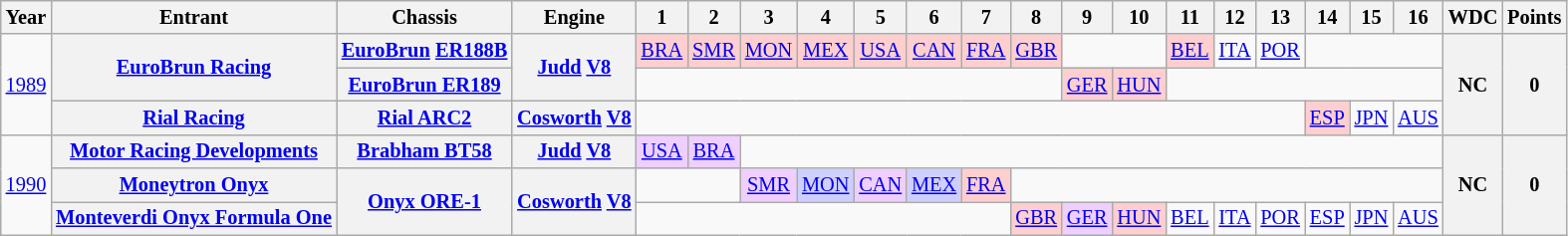<table class="wikitable" style="text-align:center; font-size:85%">
<tr>
<th>Year</th>
<th>Entrant</th>
<th>Chassis</th>
<th>Engine</th>
<th>1</th>
<th>2</th>
<th>3</th>
<th>4</th>
<th>5</th>
<th>6</th>
<th>7</th>
<th>8</th>
<th>9</th>
<th>10</th>
<th>11</th>
<th>12</th>
<th>13</th>
<th>14</th>
<th>15</th>
<th>16</th>
<th>WDC</th>
<th>Points</th>
</tr>
<tr>
<td rowspan=3><a href='#'>1989</a></td>
<th rowspan=2 nowrap><a href='#'>EuroBrun Racing</a></th>
<th nowrap><a href='#'>EuroBrun</a> <a href='#'>ER188B</a></th>
<th rowspan=2 nowrap><a href='#'>Judd</a> <a href='#'>V8</a></th>
<td style="background:#FFCFCF;"><a href='#'>BRA</a><br></td>
<td style="background:#FFCFCF;"><a href='#'>SMR</a><br></td>
<td style="background:#FFCFCF;"><a href='#'>MON</a><br></td>
<td style="background:#FFCFCF;"><a href='#'>MEX</a><br></td>
<td style="background:#FFCFCF;"><a href='#'>USA</a><br></td>
<td style="background:#FFCFCF;"><a href='#'>CAN</a><br></td>
<td style="background:#FFCFCF;"><a href='#'>FRA</a><br></td>
<td style="background:#FFCFCF;"><a href='#'>GBR</a><br></td>
<td colspan=2></td>
<td style="background:#FFCFCF;"><a href='#'>BEL</a><br></td>
<td><a href='#'>ITA</a></td>
<td><a href='#'>POR</a></td>
<td colspan=3></td>
<th rowspan=3>NC</th>
<th rowspan=3>0</th>
</tr>
<tr>
<th nowrap><a href='#'>EuroBrun ER189</a></th>
<td colspan=8></td>
<td style="background:#FFCFCF;"><a href='#'>GER</a><br></td>
<td style="background:#FFCFCF;"><a href='#'>HUN</a><br></td>
<td colspan=6></td>
</tr>
<tr>
<th nowrap><a href='#'>Rial Racing</a></th>
<th nowrap><a href='#'>Rial ARC2</a></th>
<th nowrap><a href='#'>Cosworth</a> <a href='#'>V8</a></th>
<td colspan=13></td>
<td style="background:#FFCFCF;"><a href='#'>ESP</a><br></td>
<td><a href='#'>JPN</a></td>
<td><a href='#'>AUS</a></td>
</tr>
<tr>
<td rowspan=3><a href='#'>1990</a></td>
<th nowrap><a href='#'>Motor Racing Developments</a></th>
<th nowrap><a href='#'>Brabham BT58</a></th>
<th nowrap><a href='#'>Judd</a> <a href='#'>V8</a></th>
<td style="background:#EFCFFF;"><a href='#'>USA</a><br></td>
<td style="background:#EFCFFF;"><a href='#'>BRA</a><br></td>
<td colspan=14></td>
<th rowspan=3>NC</th>
<th rowspan=3>0</th>
</tr>
<tr>
<th nowrap><a href='#'>Moneytron Onyx</a></th>
<th rowspan=2 nowrap><a href='#'>Onyx ORE-1</a></th>
<th rowspan=2 nowrap><a href='#'>Cosworth</a> <a href='#'>V8</a></th>
<td colspan=2></td>
<td style="background:#EFCFFF;"><a href='#'>SMR</a><br></td>
<td style="background:#CFCFFF;"><a href='#'>MON</a><br></td>
<td style="background:#EFCFFF;"><a href='#'>CAN</a><br></td>
<td style="background:#CFCFFF;"><a href='#'>MEX</a><br></td>
<td style="background:#FFCFCF;"><a href='#'>FRA</a><br></td>
<td colspan=9></td>
</tr>
<tr>
<th nowrap><a href='#'>Monteverdi Onyx Formula One</a></th>
<td colspan=7></td>
<td style="background:#FFCFCF;"><a href='#'>GBR</a><br></td>
<td style="background:#EFCFFF;"><a href='#'>GER</a><br></td>
<td style="background:#FFCFCF;"><a href='#'>HUN</a><br></td>
<td><a href='#'>BEL</a></td>
<td><a href='#'>ITA</a></td>
<td><a href='#'>POR</a></td>
<td><a href='#'>ESP</a></td>
<td><a href='#'>JPN</a></td>
<td><a href='#'>AUS</a></td>
</tr>
</table>
